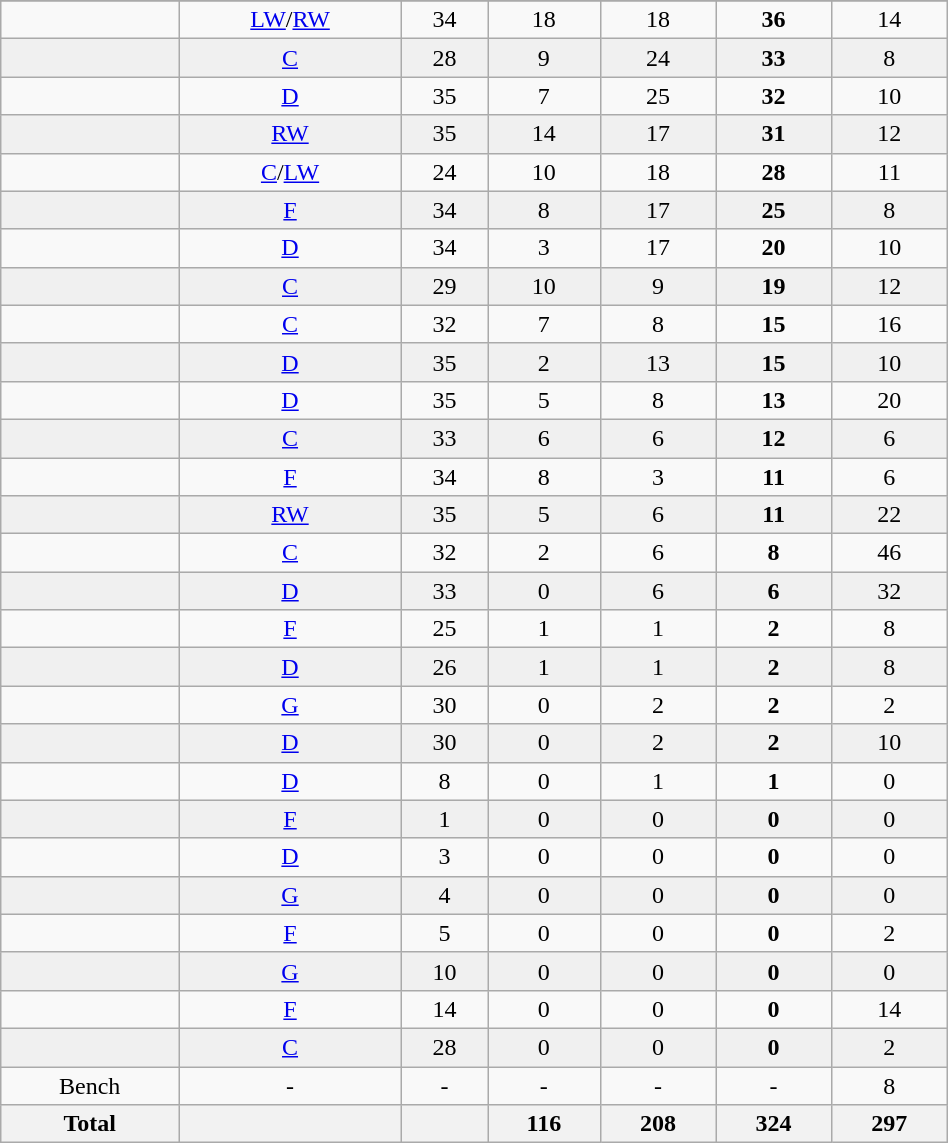<table class="wikitable sortable" width=50%>
<tr align="center">
</tr>
<tr align="center" bgcolor="">
<td></td>
<td><a href='#'>LW</a>/<a href='#'>RW</a></td>
<td>34</td>
<td>18</td>
<td>18</td>
<td><strong>36</strong></td>
<td>14</td>
</tr>
<tr align="center" bgcolor="f0f0f0">
<td></td>
<td><a href='#'>C</a></td>
<td>28</td>
<td>9</td>
<td>24</td>
<td><strong>33</strong></td>
<td>8</td>
</tr>
<tr align="center" bgcolor="">
<td></td>
<td><a href='#'>D</a></td>
<td>35</td>
<td>7</td>
<td>25</td>
<td><strong>32</strong></td>
<td>10</td>
</tr>
<tr align="center" bgcolor="f0f0f0">
<td></td>
<td><a href='#'>RW</a></td>
<td>35</td>
<td>14</td>
<td>17</td>
<td><strong>31</strong></td>
<td>12</td>
</tr>
<tr align="center" bgcolor="">
<td></td>
<td><a href='#'>C</a>/<a href='#'>LW</a></td>
<td>24</td>
<td>10</td>
<td>18</td>
<td><strong>28</strong></td>
<td>11</td>
</tr>
<tr align="center" bgcolor="f0f0f0">
<td></td>
<td><a href='#'>F</a></td>
<td>34</td>
<td>8</td>
<td>17</td>
<td><strong>25</strong></td>
<td>8</td>
</tr>
<tr align="center" bgcolor="">
<td></td>
<td><a href='#'>D</a></td>
<td>34</td>
<td>3</td>
<td>17</td>
<td><strong>20</strong></td>
<td>10</td>
</tr>
<tr align="center" bgcolor="f0f0f0">
<td></td>
<td><a href='#'>C</a></td>
<td>29</td>
<td>10</td>
<td>9</td>
<td><strong>19</strong></td>
<td>12</td>
</tr>
<tr align="center" bgcolor="">
<td></td>
<td><a href='#'>C</a></td>
<td>32</td>
<td>7</td>
<td>8</td>
<td><strong>15</strong></td>
<td>16</td>
</tr>
<tr align="center" bgcolor="f0f0f0">
<td></td>
<td><a href='#'>D</a></td>
<td>35</td>
<td>2</td>
<td>13</td>
<td><strong>15</strong></td>
<td>10</td>
</tr>
<tr align="center" bgcolor="">
<td></td>
<td><a href='#'>D</a></td>
<td>35</td>
<td>5</td>
<td>8</td>
<td><strong>13</strong></td>
<td>20</td>
</tr>
<tr align="center" bgcolor="f0f0f0">
<td></td>
<td><a href='#'>C</a></td>
<td>33</td>
<td>6</td>
<td>6</td>
<td><strong>12</strong></td>
<td>6</td>
</tr>
<tr align="center" bgcolor="">
<td></td>
<td><a href='#'>F</a></td>
<td>34</td>
<td>8</td>
<td>3</td>
<td><strong>11</strong></td>
<td>6</td>
</tr>
<tr align="center" bgcolor="f0f0f0">
<td></td>
<td><a href='#'>RW</a></td>
<td>35</td>
<td>5</td>
<td>6</td>
<td><strong>11</strong></td>
<td>22</td>
</tr>
<tr align="center" bgcolor="">
<td></td>
<td><a href='#'>C</a></td>
<td>32</td>
<td>2</td>
<td>6</td>
<td><strong>8</strong></td>
<td>46</td>
</tr>
<tr align="center" bgcolor="f0f0f0">
<td></td>
<td><a href='#'>D</a></td>
<td>33</td>
<td>0</td>
<td>6</td>
<td><strong>6</strong></td>
<td>32</td>
</tr>
<tr align="center" bgcolor="">
<td></td>
<td><a href='#'>F</a></td>
<td>25</td>
<td>1</td>
<td>1</td>
<td><strong>2</strong></td>
<td>8</td>
</tr>
<tr align="center" bgcolor="f0f0f0">
<td></td>
<td><a href='#'>D</a></td>
<td>26</td>
<td>1</td>
<td>1</td>
<td><strong>2</strong></td>
<td>8</td>
</tr>
<tr align="center" bgcolor="">
<td></td>
<td><a href='#'>G</a></td>
<td>30</td>
<td>0</td>
<td>2</td>
<td><strong>2</strong></td>
<td>2</td>
</tr>
<tr align="center" bgcolor="f0f0f0">
<td></td>
<td><a href='#'>D</a></td>
<td>30</td>
<td>0</td>
<td>2</td>
<td><strong>2</strong></td>
<td>10</td>
</tr>
<tr align="center" bgcolor="">
<td></td>
<td><a href='#'>D</a></td>
<td>8</td>
<td>0</td>
<td>1</td>
<td><strong>1</strong></td>
<td>0</td>
</tr>
<tr align="center" bgcolor="f0f0f0">
<td></td>
<td><a href='#'>F</a></td>
<td>1</td>
<td>0</td>
<td>0</td>
<td><strong>0</strong></td>
<td>0</td>
</tr>
<tr align="center" bgcolor="">
<td></td>
<td><a href='#'>D</a></td>
<td>3</td>
<td>0</td>
<td>0</td>
<td><strong>0</strong></td>
<td>0</td>
</tr>
<tr align="center" bgcolor="f0f0f0">
<td></td>
<td><a href='#'>G</a></td>
<td>4</td>
<td>0</td>
<td>0</td>
<td><strong>0</strong></td>
<td>0</td>
</tr>
<tr align="center" bgcolor="">
<td></td>
<td><a href='#'>F</a></td>
<td>5</td>
<td>0</td>
<td>0</td>
<td><strong>0</strong></td>
<td>2</td>
</tr>
<tr align="center" bgcolor="f0f0f0">
<td></td>
<td><a href='#'>G</a></td>
<td>10</td>
<td>0</td>
<td>0</td>
<td><strong>0</strong></td>
<td>0</td>
</tr>
<tr align="center" bgcolor="">
<td></td>
<td><a href='#'>F</a></td>
<td>14</td>
<td>0</td>
<td>0</td>
<td><strong>0</strong></td>
<td>14</td>
</tr>
<tr align="center" bgcolor="f0f0f0">
<td></td>
<td><a href='#'>C</a></td>
<td>28</td>
<td>0</td>
<td>0</td>
<td><strong>0</strong></td>
<td>2</td>
</tr>
<tr align="center" bgcolor="">
<td>Bench</td>
<td>-</td>
<td>-</td>
<td>-</td>
<td>-</td>
<td>-</td>
<td>8</td>
</tr>
<tr>
<th>Total</th>
<th></th>
<th></th>
<th>116</th>
<th>208</th>
<th>324</th>
<th>297</th>
</tr>
</table>
